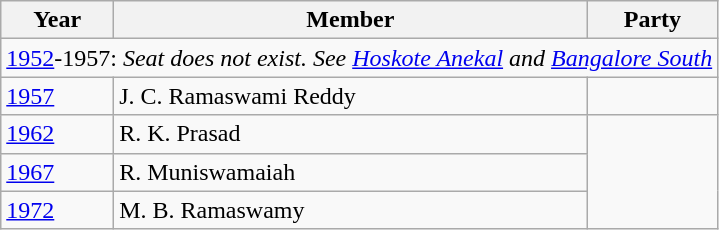<table class="wikitable sortable">
<tr>
<th>Year</th>
<th>Member</th>
<th colspan="2">Party</th>
</tr>
<tr>
<td colspan="4" align="center"><a href='#'>1952</a>-1957: <em>Seat does not exist. See <a href='#'>Hoskote Anekal</a> and <a href='#'>Bangalore South</a></em></td>
</tr>
<tr>
<td><a href='#'>1957</a></td>
<td>J. C. Ramaswami Reddy</td>
<td></td>
</tr>
<tr>
<td><a href='#'>1962</a></td>
<td>R. K. Prasad</td>
</tr>
<tr>
<td><a href='#'>1967</a></td>
<td>R. Muniswamaiah</td>
</tr>
<tr>
<td><a href='#'>1972</a></td>
<td>M. B. Ramaswamy</td>
</tr>
</table>
